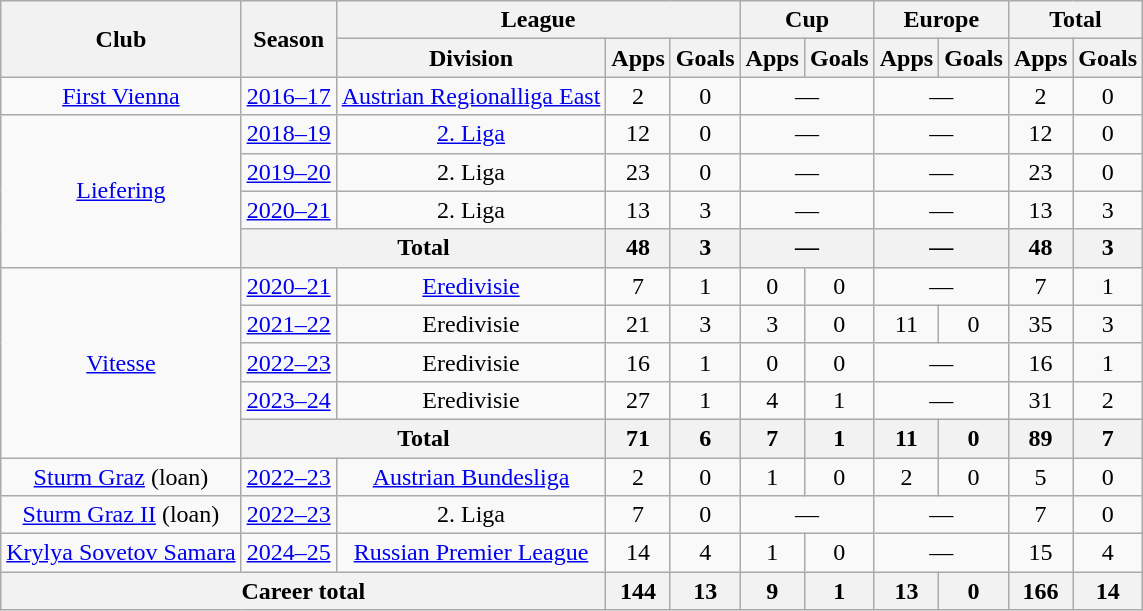<table class="wikitable" style="text-align: center;">
<tr>
<th rowspan="2">Club</th>
<th rowspan="2">Season</th>
<th colspan="3">League</th>
<th colspan="2">Cup</th>
<th colspan="2">Europe</th>
<th colspan="2">Total</th>
</tr>
<tr>
<th>Division</th>
<th>Apps</th>
<th>Goals</th>
<th>Apps</th>
<th>Goals</th>
<th>Apps</th>
<th>Goals</th>
<th>Apps</th>
<th>Goals</th>
</tr>
<tr>
<td><a href='#'>First Vienna</a></td>
<td><a href='#'>2016–17</a></td>
<td><a href='#'>Austrian Regionalliga East</a></td>
<td>2</td>
<td>0</td>
<td colspan="2">—</td>
<td colspan="2">—</td>
<td>2</td>
<td>0</td>
</tr>
<tr>
<td rowspan="4"><a href='#'>Liefering</a></td>
<td><a href='#'>2018–19</a></td>
<td><a href='#'>2. Liga</a></td>
<td>12</td>
<td>0</td>
<td colspan="2">—</td>
<td colspan="2">—</td>
<td>12</td>
<td>0</td>
</tr>
<tr>
<td><a href='#'>2019–20</a></td>
<td>2. Liga</td>
<td>23</td>
<td>0</td>
<td colspan="2">—</td>
<td colspan="2">—</td>
<td>23</td>
<td>0</td>
</tr>
<tr>
<td><a href='#'>2020–21</a></td>
<td>2. Liga</td>
<td>13</td>
<td>3</td>
<td colspan="2">—</td>
<td colspan="2">—</td>
<td>13</td>
<td>3</td>
</tr>
<tr>
<th colspan="2">Total</th>
<th>48</th>
<th>3</th>
<th colspan="2">—</th>
<th colspan="2">—</th>
<th>48</th>
<th>3</th>
</tr>
<tr>
<td rowspan="5"><a href='#'>Vitesse</a></td>
<td><a href='#'>2020–21</a></td>
<td><a href='#'>Eredivisie</a></td>
<td>7</td>
<td>1</td>
<td>0</td>
<td>0</td>
<td colspan="2">—</td>
<td>7</td>
<td>1</td>
</tr>
<tr>
<td><a href='#'>2021–22</a></td>
<td>Eredivisie</td>
<td>21</td>
<td>3</td>
<td>3</td>
<td>0</td>
<td>11</td>
<td>0</td>
<td>35</td>
<td>3</td>
</tr>
<tr>
<td><a href='#'>2022–23</a></td>
<td>Eredivisie</td>
<td>16</td>
<td>1</td>
<td>0</td>
<td>0</td>
<td colspan="2">—</td>
<td>16</td>
<td>1</td>
</tr>
<tr>
<td><a href='#'>2023–24</a></td>
<td>Eredivisie</td>
<td>27</td>
<td>1</td>
<td>4</td>
<td>1</td>
<td colspan="2">—</td>
<td>31</td>
<td>2</td>
</tr>
<tr>
<th colspan="2">Total</th>
<th>71</th>
<th>6</th>
<th>7</th>
<th>1</th>
<th>11</th>
<th>0</th>
<th>89</th>
<th>7</th>
</tr>
<tr>
<td><a href='#'>Sturm Graz</a> (loan)</td>
<td><a href='#'>2022–23</a></td>
<td><a href='#'>Austrian Bundesliga</a></td>
<td>2</td>
<td>0</td>
<td>1</td>
<td>0</td>
<td>2</td>
<td>0</td>
<td>5</td>
<td>0</td>
</tr>
<tr>
<td><a href='#'>Sturm Graz II</a> (loan)</td>
<td><a href='#'>2022–23</a></td>
<td>2. Liga</td>
<td>7</td>
<td>0</td>
<td colspan="2">—</td>
<td colspan="2">—</td>
<td>7</td>
<td>0</td>
</tr>
<tr>
<td><a href='#'>Krylya Sovetov Samara</a></td>
<td><a href='#'>2024–25</a></td>
<td><a href='#'>Russian Premier League</a></td>
<td>14</td>
<td>4</td>
<td>1</td>
<td>0</td>
<td colspan="2">—</td>
<td>15</td>
<td>4</td>
</tr>
<tr>
<th colspan="3">Career total</th>
<th>144</th>
<th>13</th>
<th>9</th>
<th>1</th>
<th>13</th>
<th>0</th>
<th>166</th>
<th>14</th>
</tr>
</table>
